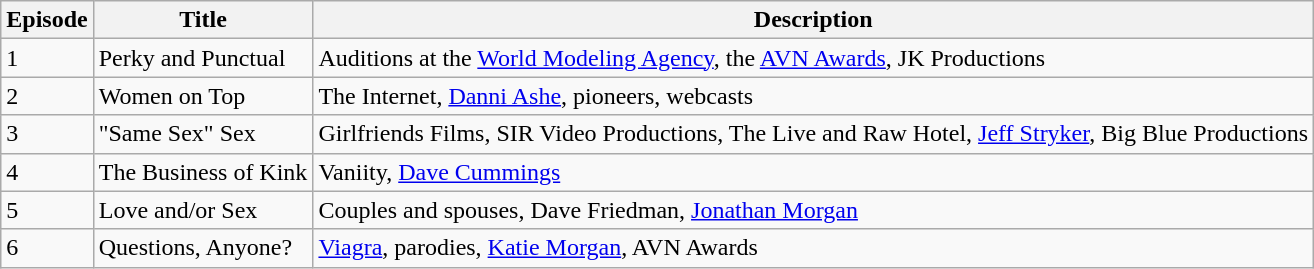<table class="wikitable">
<tr>
<th>Episode</th>
<th>Title</th>
<th>Description</th>
</tr>
<tr>
<td>1</td>
<td>Perky and Punctual</td>
<td>Auditions at the <a href='#'>World Modeling Agency</a>, the <a href='#'>AVN Awards</a>, JK Productions</td>
</tr>
<tr>
<td>2</td>
<td>Women on Top</td>
<td>The Internet, <a href='#'>Danni Ashe</a>, pioneers, webcasts</td>
</tr>
<tr>
<td>3</td>
<td>"Same Sex" Sex</td>
<td>Girlfriends Films, SIR Video Productions, The Live and Raw Hotel, <a href='#'>Jeff Stryker</a>, Big Blue Productions</td>
</tr>
<tr>
<td>4</td>
<td>The Business of Kink</td>
<td>Vaniity, <a href='#'>Dave Cummings</a></td>
</tr>
<tr>
<td>5</td>
<td>Love and/or Sex</td>
<td>Couples and spouses, Dave Friedman, <a href='#'>Jonathan Morgan</a></td>
</tr>
<tr>
<td>6</td>
<td>Questions, Anyone?</td>
<td><a href='#'>Viagra</a>, parodies, <a href='#'>Katie Morgan</a>, AVN Awards</td>
</tr>
</table>
